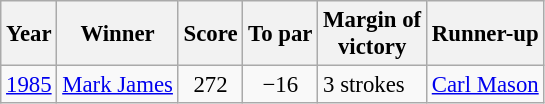<table class=wikitable style="font-size:95%">
<tr>
<th>Year</th>
<th>Winner</th>
<th>Score</th>
<th>To par</th>
<th>Margin of<br>victory</th>
<th>Runner-up</th>
</tr>
<tr>
<td><a href='#'>1985</a></td>
<td> <a href='#'>Mark James</a></td>
<td align=center>272</td>
<td align=center>−16</td>
<td>3 strokes</td>
<td> <a href='#'>Carl Mason</a></td>
</tr>
</table>
